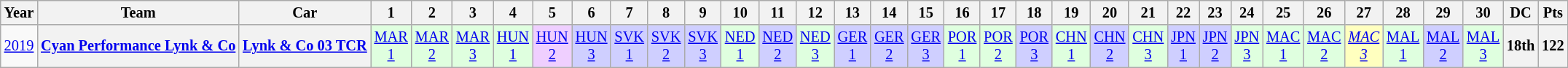<table class="wikitable" style="text-align:center; font-size:85%">
<tr>
<th>Year</th>
<th>Team</th>
<th>Car</th>
<th>1</th>
<th>2</th>
<th>3</th>
<th>4</th>
<th>5</th>
<th>6</th>
<th>7</th>
<th>8</th>
<th>9</th>
<th>10</th>
<th>11</th>
<th>12</th>
<th>13</th>
<th>14</th>
<th>15</th>
<th>16</th>
<th>17</th>
<th>18</th>
<th>19</th>
<th>20</th>
<th>21</th>
<th>22</th>
<th>23</th>
<th>24</th>
<th>25</th>
<th>26</th>
<th>27</th>
<th>28</th>
<th>29</th>
<th>30</th>
<th>DC</th>
<th>Pts</th>
</tr>
<tr>
<td><a href='#'>2019</a></td>
<th nowrap><a href='#'>Cyan Performance Lynk & Co</a></th>
<th nowrap><a href='#'>Lynk & Co 03 TCR</a></th>
<td style="background:#DFFFDF;"><a href='#'>MAR<br>1</a><br></td>
<td style="background:#DFFFDF;"><a href='#'>MAR<br>2</a><br></td>
<td style="background:#DFFFDF;"><a href='#'>MAR<br>3</a><br></td>
<td style="background:#DFFFDF;"><a href='#'>HUN<br>1</a><br></td>
<td style="background:#EFCFFF;"><a href='#'>HUN<br>2</a><br></td>
<td style="background:#CFCFFF;"><a href='#'>HUN<br>3</a><br></td>
<td style="background:#CFCFFF;"><a href='#'>SVK<br>1</a><br></td>
<td style="background:#CFCFFF;"><a href='#'>SVK<br>2</a><br></td>
<td style="background:#CFCFFF;"><a href='#'>SVK<br>3</a><br></td>
<td style="background:#DFFFDF;"><a href='#'>NED<br>1</a><br></td>
<td style="background:#CFCFFF;"><a href='#'>NED<br>2</a><br></td>
<td style="background:#DFFFDF;"><a href='#'>NED<br>3</a><br></td>
<td style="background:#CFCFFF;"><a href='#'>GER<br>1</a><br></td>
<td style="background:#CFCFFF;"><a href='#'>GER<br>2</a><br></td>
<td style="background:#CFCFFF;"><a href='#'>GER<br>3</a><br></td>
<td style="background:#DFFFDF;"><a href='#'>POR<br>1</a><br></td>
<td style="background:#DFFFDF;"><a href='#'>POR<br>2</a><br></td>
<td style="background:#CFCFFF;"><a href='#'>POR<br>3</a><br></td>
<td style="background:#DFFFDF;"><a href='#'>CHN<br>1</a><br></td>
<td style="background:#CFCFFF;"><a href='#'>CHN<br>2</a><br></td>
<td style="background:#DFFFDF;"><a href='#'>CHN<br>3</a><br></td>
<td style="background:#CFCFFF;"><a href='#'>JPN<br>1</a><br></td>
<td style="background:#CFCFFF;"><a href='#'>JPN<br>2</a><br></td>
<td style="background:#DFFFDF;"><a href='#'>JPN<br>3</a><br></td>
<td style="background:#DFFFDF;"><a href='#'>MAC<br>1</a><br></td>
<td style="background:#DFFFDF;"><a href='#'>MAC<br>2</a><br></td>
<td style="background:#FFFFBF;"><em><a href='#'>MAC<br>3</a></em><br></td>
<td style="background:#DFFFDF;"><a href='#'>MAL<br>1</a><br></td>
<td style="background:#CFCFFF;"><a href='#'>MAL<br>2</a><br></td>
<td style="background:#DFFFDF;"><a href='#'>MAL<br>3</a><br></td>
<th>18th</th>
<th>122</th>
</tr>
</table>
